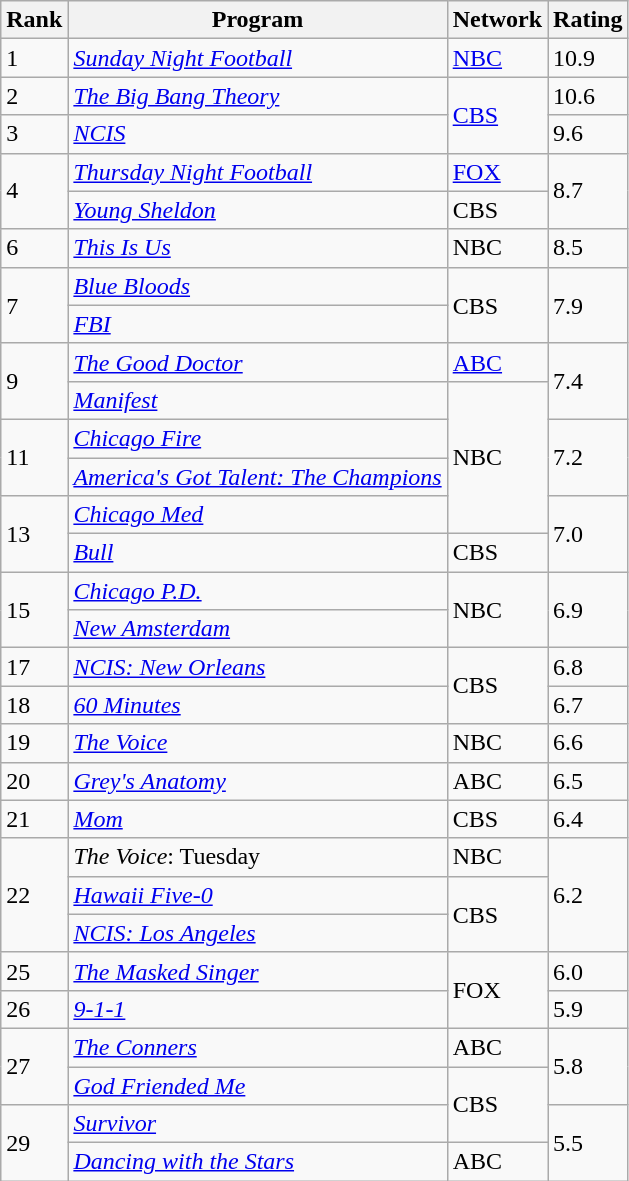<table class="wikitable">
<tr>
<th>Rank</th>
<th>Program</th>
<th>Network</th>
<th>Rating</th>
</tr>
<tr>
<td>1</td>
<td><em><a href='#'>Sunday Night Football</a></em></td>
<td><a href='#'>NBC</a></td>
<td>10.9</td>
</tr>
<tr>
<td>2</td>
<td><em><a href='#'>The Big Bang Theory</a></em></td>
<td rowspan="2"><a href='#'>CBS</a></td>
<td>10.6</td>
</tr>
<tr>
<td>3</td>
<td><em><a href='#'>NCIS</a></em></td>
<td>9.6</td>
</tr>
<tr>
<td rowspan="2">4</td>
<td><em><a href='#'>Thursday Night Football</a></em></td>
<td><a href='#'>FOX</a></td>
<td rowspan="2">8.7</td>
</tr>
<tr>
<td><em><a href='#'>Young Sheldon</a></em></td>
<td>CBS</td>
</tr>
<tr>
<td>6</td>
<td><em><a href='#'>This Is Us</a></em></td>
<td>NBC</td>
<td>8.5</td>
</tr>
<tr>
<td rowspan="2">7</td>
<td><em><a href='#'>Blue Bloods</a></em></td>
<td rowspan="2">CBS</td>
<td rowspan="2">7.9</td>
</tr>
<tr>
<td><em><a href='#'>FBI</a></em></td>
</tr>
<tr>
<td rowspan="2">9</td>
<td><em><a href='#'>The Good Doctor</a></em></td>
<td><a href='#'>ABC</a></td>
<td rowspan="2">7.4</td>
</tr>
<tr>
<td><em><a href='#'>Manifest</a></em></td>
<td rowspan="4">NBC</td>
</tr>
<tr>
<td rowspan="2">11</td>
<td><em><a href='#'>Chicago Fire</a></em></td>
<td rowspan="2">7.2</td>
</tr>
<tr>
<td><em><a href='#'>America's Got Talent: The Champions</a></em></td>
</tr>
<tr>
<td rowspan="2">13</td>
<td><em><a href='#'>Chicago Med</a></em></td>
<td rowspan="2">7.0</td>
</tr>
<tr>
<td><em><a href='#'>Bull</a></em></td>
<td>CBS</td>
</tr>
<tr>
<td rowspan="2">15</td>
<td><em><a href='#'>Chicago P.D.</a></em></td>
<td rowspan="2">NBC</td>
<td rowspan="2">6.9</td>
</tr>
<tr>
<td><em><a href='#'>New Amsterdam</a></em></td>
</tr>
<tr>
<td>17</td>
<td><em><a href='#'>NCIS: New Orleans</a></em></td>
<td rowspan="2">CBS</td>
<td>6.8</td>
</tr>
<tr>
<td>18</td>
<td><em><a href='#'>60 Minutes</a></em></td>
<td>6.7</td>
</tr>
<tr>
<td>19</td>
<td><em><a href='#'>The Voice</a></em></td>
<td>NBC</td>
<td>6.6</td>
</tr>
<tr>
<td>20</td>
<td><em><a href='#'>Grey's Anatomy</a></em></td>
<td>ABC</td>
<td>6.5</td>
</tr>
<tr>
<td>21</td>
<td><em><a href='#'>Mom</a></em></td>
<td>CBS</td>
<td>6.4</td>
</tr>
<tr>
<td rowspan="3">22</td>
<td><em>The Voice</em>: Tuesday</td>
<td>NBC</td>
<td rowspan="3">6.2</td>
</tr>
<tr>
<td><em><a href='#'>Hawaii Five-0</a></em></td>
<td rowspan="2">CBS</td>
</tr>
<tr>
<td><em><a href='#'>NCIS: Los Angeles</a></em></td>
</tr>
<tr>
<td>25</td>
<td><em><a href='#'>The Masked Singer</a></em></td>
<td rowspan="2">FOX</td>
<td>6.0</td>
</tr>
<tr>
<td>26</td>
<td><em><a href='#'>9-1-1</a></em></td>
<td>5.9</td>
</tr>
<tr>
<td rowspan="2">27</td>
<td><em><a href='#'>The Conners</a></em></td>
<td>ABC</td>
<td rowspan="2">5.8</td>
</tr>
<tr>
<td><em><a href='#'>God Friended Me</a></em></td>
<td rowspan="2">CBS</td>
</tr>
<tr>
<td rowspan="2">29</td>
<td><em><a href='#'>Survivor</a></em></td>
<td rowspan="2">5.5</td>
</tr>
<tr>
<td><em><a href='#'>Dancing with the Stars</a></em></td>
<td>ABC</td>
</tr>
</table>
